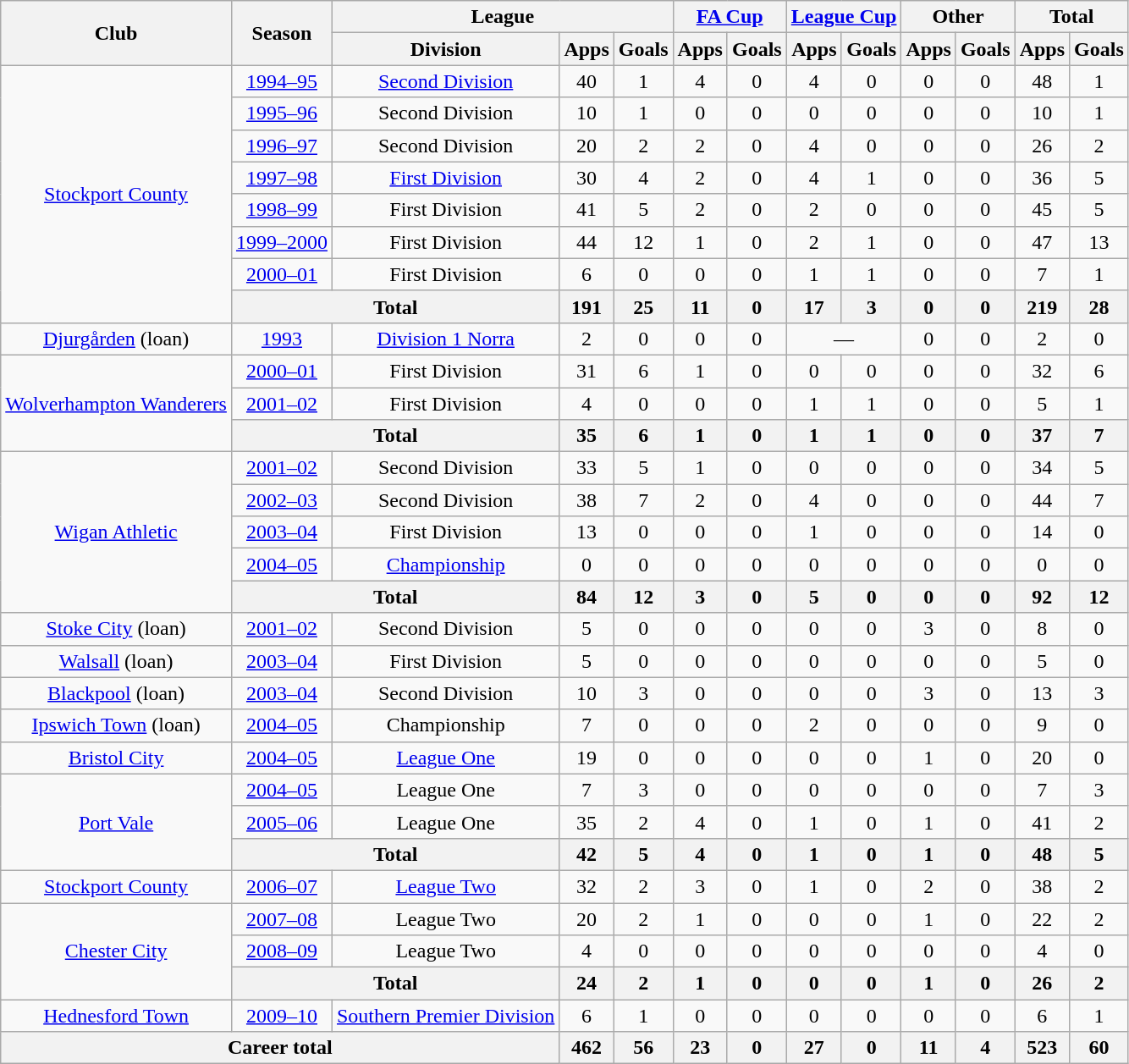<table class="wikitable" style="text-align:center">
<tr>
<th rowspan="2">Club</th>
<th rowspan="2">Season</th>
<th colspan="3">League</th>
<th colspan="2"><a href='#'>FA Cup</a></th>
<th colspan="2"><a href='#'>League Cup</a></th>
<th colspan="2">Other</th>
<th colspan="2">Total</th>
</tr>
<tr>
<th>Division</th>
<th>Apps</th>
<th>Goals</th>
<th>Apps</th>
<th>Goals</th>
<th>Apps</th>
<th>Goals</th>
<th>Apps</th>
<th>Goals</th>
<th>Apps</th>
<th>Goals</th>
</tr>
<tr>
<td rowspan="8"><a href='#'>Stockport County</a></td>
<td><a href='#'>1994–95</a></td>
<td><a href='#'>Second Division</a></td>
<td>40</td>
<td>1</td>
<td>4</td>
<td>0</td>
<td>4</td>
<td>0</td>
<td>0</td>
<td>0</td>
<td>48</td>
<td>1</td>
</tr>
<tr>
<td><a href='#'>1995–96</a></td>
<td>Second Division</td>
<td>10</td>
<td>1</td>
<td>0</td>
<td>0</td>
<td>0</td>
<td>0</td>
<td>0</td>
<td>0</td>
<td>10</td>
<td>1</td>
</tr>
<tr>
<td><a href='#'>1996–97</a></td>
<td>Second Division</td>
<td>20</td>
<td>2</td>
<td>2</td>
<td>0</td>
<td>4</td>
<td>0</td>
<td>0</td>
<td>0</td>
<td>26</td>
<td>2</td>
</tr>
<tr>
<td><a href='#'>1997–98</a></td>
<td><a href='#'>First Division</a></td>
<td>30</td>
<td>4</td>
<td>2</td>
<td>0</td>
<td>4</td>
<td>1</td>
<td>0</td>
<td>0</td>
<td>36</td>
<td>5</td>
</tr>
<tr>
<td><a href='#'>1998–99</a></td>
<td>First Division</td>
<td>41</td>
<td>5</td>
<td>2</td>
<td>0</td>
<td>2</td>
<td>0</td>
<td>0</td>
<td>0</td>
<td>45</td>
<td>5</td>
</tr>
<tr>
<td><a href='#'>1999–2000</a></td>
<td>First Division</td>
<td>44</td>
<td>12</td>
<td>1</td>
<td>0</td>
<td>2</td>
<td>1</td>
<td>0</td>
<td>0</td>
<td>47</td>
<td>13</td>
</tr>
<tr>
<td><a href='#'>2000–01</a></td>
<td>First Division</td>
<td>6</td>
<td>0</td>
<td>0</td>
<td>0</td>
<td>1</td>
<td>1</td>
<td>0</td>
<td>0</td>
<td>7</td>
<td>1</td>
</tr>
<tr>
<th colspan="2">Total</th>
<th>191</th>
<th>25</th>
<th>11</th>
<th>0</th>
<th>17</th>
<th>3</th>
<th>0</th>
<th>0</th>
<th>219</th>
<th>28</th>
</tr>
<tr>
<td><a href='#'>Djurgården</a> (loan)</td>
<td><a href='#'>1993</a></td>
<td><a href='#'>Division 1 Norra</a></td>
<td>2</td>
<td>0</td>
<td>0</td>
<td>0</td>
<td colspan=2>—</td>
<td>0</td>
<td>0</td>
<td>2</td>
<td>0</td>
</tr>
<tr>
<td rowspan="3"><a href='#'>Wolverhampton Wanderers</a></td>
<td><a href='#'>2000–01</a></td>
<td>First Division</td>
<td>31</td>
<td>6</td>
<td>1</td>
<td>0</td>
<td>0</td>
<td>0</td>
<td>0</td>
<td>0</td>
<td>32</td>
<td>6</td>
</tr>
<tr>
<td><a href='#'>2001–02</a></td>
<td>First Division</td>
<td>4</td>
<td>0</td>
<td>0</td>
<td>0</td>
<td>1</td>
<td>1</td>
<td>0</td>
<td>0</td>
<td>5</td>
<td>1</td>
</tr>
<tr>
<th colspan="2">Total</th>
<th>35</th>
<th>6</th>
<th>1</th>
<th>0</th>
<th>1</th>
<th>1</th>
<th>0</th>
<th>0</th>
<th>37</th>
<th>7</th>
</tr>
<tr>
<td rowspan="5"><a href='#'>Wigan Athletic</a></td>
<td><a href='#'>2001–02</a></td>
<td>Second Division</td>
<td>33</td>
<td>5</td>
<td>1</td>
<td>0</td>
<td>0</td>
<td>0</td>
<td>0</td>
<td>0</td>
<td>34</td>
<td>5</td>
</tr>
<tr>
<td><a href='#'>2002–03</a></td>
<td>Second Division</td>
<td>38</td>
<td>7</td>
<td>2</td>
<td>0</td>
<td>4</td>
<td>0</td>
<td>0</td>
<td>0</td>
<td>44</td>
<td>7</td>
</tr>
<tr>
<td><a href='#'>2003–04</a></td>
<td>First Division</td>
<td>13</td>
<td>0</td>
<td>0</td>
<td>0</td>
<td>1</td>
<td>0</td>
<td>0</td>
<td>0</td>
<td>14</td>
<td>0</td>
</tr>
<tr>
<td><a href='#'>2004–05</a></td>
<td><a href='#'>Championship</a></td>
<td>0</td>
<td>0</td>
<td>0</td>
<td>0</td>
<td>0</td>
<td>0</td>
<td>0</td>
<td>0</td>
<td>0</td>
<td>0</td>
</tr>
<tr>
<th colspan="2">Total</th>
<th>84</th>
<th>12</th>
<th>3</th>
<th>0</th>
<th>5</th>
<th>0</th>
<th>0</th>
<th>0</th>
<th>92</th>
<th>12</th>
</tr>
<tr>
<td><a href='#'>Stoke City</a> (loan)</td>
<td><a href='#'>2001–02</a></td>
<td>Second Division</td>
<td>5</td>
<td>0</td>
<td>0</td>
<td>0</td>
<td>0</td>
<td>0</td>
<td>3</td>
<td>0</td>
<td>8</td>
<td>0</td>
</tr>
<tr>
<td><a href='#'>Walsall</a> (loan)</td>
<td><a href='#'>2003–04</a></td>
<td>First Division</td>
<td>5</td>
<td>0</td>
<td>0</td>
<td>0</td>
<td>0</td>
<td>0</td>
<td>0</td>
<td>0</td>
<td>5</td>
<td>0</td>
</tr>
<tr>
<td><a href='#'>Blackpool</a> (loan)</td>
<td><a href='#'>2003–04</a></td>
<td>Second Division</td>
<td>10</td>
<td>3</td>
<td>0</td>
<td>0</td>
<td>0</td>
<td>0</td>
<td>3</td>
<td>0</td>
<td>13</td>
<td>3</td>
</tr>
<tr>
<td><a href='#'>Ipswich Town</a> (loan)</td>
<td><a href='#'>2004–05</a></td>
<td>Championship</td>
<td>7</td>
<td>0</td>
<td>0</td>
<td>0</td>
<td>2</td>
<td>0</td>
<td>0</td>
<td>0</td>
<td>9</td>
<td>0</td>
</tr>
<tr>
<td><a href='#'>Bristol City</a></td>
<td><a href='#'>2004–05</a></td>
<td><a href='#'>League One</a></td>
<td>19</td>
<td>0</td>
<td>0</td>
<td>0</td>
<td>0</td>
<td>0</td>
<td>1</td>
<td>0</td>
<td>20</td>
<td>0</td>
</tr>
<tr>
<td rowspan="3"><a href='#'>Port Vale</a></td>
<td><a href='#'>2004–05</a></td>
<td>League One</td>
<td>7</td>
<td>3</td>
<td>0</td>
<td>0</td>
<td>0</td>
<td>0</td>
<td>0</td>
<td>0</td>
<td>7</td>
<td>3</td>
</tr>
<tr>
<td><a href='#'>2005–06</a></td>
<td>League One</td>
<td>35</td>
<td>2</td>
<td>4</td>
<td>0</td>
<td>1</td>
<td>0</td>
<td>1</td>
<td>0</td>
<td>41</td>
<td>2</td>
</tr>
<tr>
<th colspan="2">Total</th>
<th>42</th>
<th>5</th>
<th>4</th>
<th>0</th>
<th>1</th>
<th>0</th>
<th>1</th>
<th>0</th>
<th>48</th>
<th>5</th>
</tr>
<tr>
<td><a href='#'>Stockport County</a></td>
<td><a href='#'>2006–07</a></td>
<td><a href='#'>League Two</a></td>
<td>32</td>
<td>2</td>
<td>3</td>
<td>0</td>
<td>1</td>
<td>0</td>
<td>2</td>
<td>0</td>
<td>38</td>
<td>2</td>
</tr>
<tr>
<td rowspan="3"><a href='#'>Chester City</a></td>
<td><a href='#'>2007–08</a></td>
<td>League Two</td>
<td>20</td>
<td>2</td>
<td>1</td>
<td>0</td>
<td>0</td>
<td>0</td>
<td>1</td>
<td>0</td>
<td>22</td>
<td>2</td>
</tr>
<tr>
<td><a href='#'>2008–09</a></td>
<td>League Two</td>
<td>4</td>
<td>0</td>
<td>0</td>
<td>0</td>
<td>0</td>
<td>0</td>
<td>0</td>
<td>0</td>
<td>4</td>
<td>0</td>
</tr>
<tr>
<th colspan="2">Total</th>
<th>24</th>
<th>2</th>
<th>1</th>
<th>0</th>
<th>0</th>
<th>0</th>
<th>1</th>
<th>0</th>
<th>26</th>
<th>2</th>
</tr>
<tr>
<td><a href='#'>Hednesford Town</a></td>
<td><a href='#'>2009–10</a></td>
<td><a href='#'>Southern Premier Division</a></td>
<td>6</td>
<td>1</td>
<td>0</td>
<td>0</td>
<td>0</td>
<td>0</td>
<td>0</td>
<td>0</td>
<td>6</td>
<td>1</td>
</tr>
<tr>
<th colspan="3">Career total</th>
<th>462</th>
<th>56</th>
<th>23</th>
<th>0</th>
<th>27</th>
<th>0</th>
<th>11</th>
<th>4</th>
<th>523</th>
<th>60</th>
</tr>
</table>
